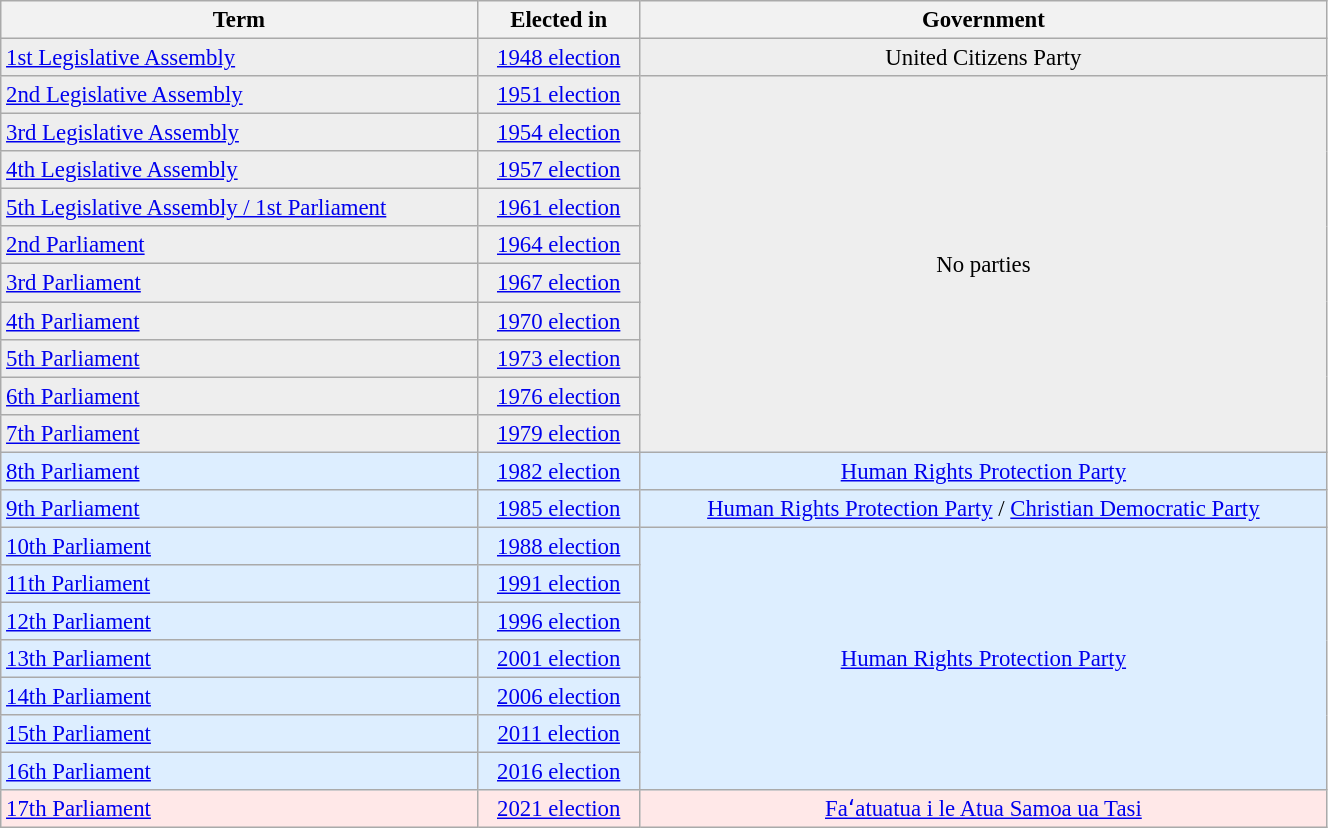<table class="wikitable" style="font-size: 95%;" width=70%>
<tr>
<th>Term</th>
<th>Elected in</th>
<th>Government</th>
</tr>
<tr ---- bgcolor=#EEEEEE>
<td><a href='#'>1st Legislative Assembly</a></td>
<td align=center><a href='#'>1948 election</a></td>
<td align=center>United Citizens Party</td>
</tr>
<tr ---- bgcolor=#EEEEEE>
<td><a href='#'>2nd Legislative Assembly</a></td>
<td align=center><a href='#'>1951 election</a></td>
<td align=center rowspan=10>No parties</td>
</tr>
<tr ---- bgcolor=#EEEEEE>
<td><a href='#'>3rd Legislative Assembly</a></td>
<td align=center><a href='#'>1954 election</a></td>
</tr>
<tr ---- bgcolor=#EEEEEE>
<td><a href='#'>4th Legislative Assembly</a></td>
<td align=center><a href='#'>1957 election</a></td>
</tr>
<tr ---- bgcolor=#EEEEEE>
<td><a href='#'>5th Legislative Assembly / 1st Parliament</a></td>
<td align=center><a href='#'>1961 election</a></td>
</tr>
<tr ---- bgcolor=#EEEEEE>
<td><a href='#'>2nd Parliament</a></td>
<td align=center><a href='#'>1964 election</a></td>
</tr>
<tr ---- bgcolor=#EEEEEE>
<td><a href='#'>3rd Parliament</a></td>
<td align=center><a href='#'>1967 election</a></td>
</tr>
<tr ---- bgcolor=#EEEEEE>
<td><a href='#'>4th Parliament</a></td>
<td align=center><a href='#'>1970 election</a></td>
</tr>
<tr ---- bgcolor=#EEEEEE>
<td><a href='#'>5th Parliament</a></td>
<td align=center><a href='#'>1973 election</a></td>
</tr>
<tr ---- bgcolor=#EEEEEE>
<td><a href='#'>6th Parliament</a></td>
<td align=center><a href='#'>1976 election</a></td>
</tr>
<tr ---- bgcolor=#EEEEEE>
<td><a href='#'>7th Parliament</a></td>
<td align=center><a href='#'>1979 election</a></td>
</tr>
<tr ---- bgcolor=#DDEEFF>
<td><a href='#'>8th Parliament</a></td>
<td align=center><a href='#'>1982 election</a></td>
<td align=center><a href='#'>Human Rights Protection Party</a></td>
</tr>
<tr ---- bgcolor=#DDEEFF>
<td><a href='#'>9th Parliament</a></td>
<td align=center><a href='#'>1985 election</a></td>
<td align=center><a href='#'>Human Rights Protection Party</a> / <a href='#'>Christian Democratic Party</a></td>
</tr>
<tr ---- bgcolor=#DDEEFF>
<td><a href='#'>10th Parliament</a></td>
<td align=center><a href='#'>1988 election</a></td>
<td align=center rowspan=7><a href='#'>Human Rights Protection Party</a></td>
</tr>
<tr ---- bgcolor=#DDEEFF>
<td><a href='#'>11th Parliament</a></td>
<td align=center><a href='#'>1991 election</a></td>
</tr>
<tr ---- bgcolor=#DDEEFF>
<td><a href='#'>12th Parliament</a></td>
<td align=center><a href='#'>1996 election</a></td>
</tr>
<tr ---- bgcolor=#DDEEFF>
<td><a href='#'>13th Parliament</a></td>
<td align=center><a href='#'>2001 election</a></td>
</tr>
<tr ---- bgcolor=#DDEEFF>
<td><a href='#'>14th Parliament</a></td>
<td align=center><a href='#'>2006 election</a></td>
</tr>
<tr ---- bgcolor=#DDEEFF>
<td><a href='#'>15th Parliament</a></td>
<td align=center><a href='#'>2011 election</a></td>
</tr>
<tr ---- bgcolor=#DDEEFF>
<td><a href='#'>16th Parliament</a></td>
<td align=center><a href='#'>2016 election</a></td>
</tr>
<tr ---- bgcolor=#FFE8E8>
<td><a href='#'>17th Parliament</a></td>
<td align=center><a href='#'>2021 election</a></td>
<td align=center><a href='#'>Faʻatuatua i le Atua Samoa ua Tasi</a></td>
</tr>
</table>
